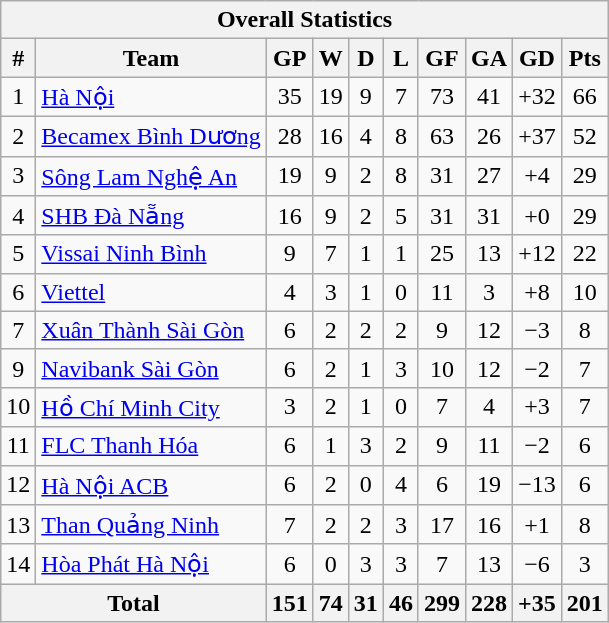<table class="wikitable sortable" style="text-align:center">
<tr>
<th colspan=10>Overall Statistics</th>
</tr>
<tr>
<th>#</th>
<th>Team</th>
<th>GP</th>
<th>W</th>
<th>D</th>
<th>L</th>
<th>GF</th>
<th>GA</th>
<th>GD</th>
<th>Pts</th>
</tr>
<tr>
<td>1</td>
<td align=left> <a href='#'>Hà Nội</a></td>
<td>35</td>
<td>19</td>
<td>9</td>
<td>7</td>
<td>73</td>
<td>41</td>
<td>+32</td>
<td>66</td>
</tr>
<tr>
<td>2</td>
<td align=left> <a href='#'>Becamex Bình Dương</a></td>
<td>28</td>
<td>16</td>
<td>4</td>
<td>8</td>
<td>63</td>
<td>26</td>
<td>+37</td>
<td>52</td>
</tr>
<tr>
<td>3</td>
<td align=left> <a href='#'>Sông Lam Nghệ An</a></td>
<td>19</td>
<td>9</td>
<td>2</td>
<td>8</td>
<td>31</td>
<td>27</td>
<td>+4</td>
<td>29</td>
</tr>
<tr>
<td>4</td>
<td align=left> <a href='#'>SHB Đà Nẵng</a></td>
<td>16</td>
<td>9</td>
<td>2</td>
<td>5</td>
<td>31</td>
<td>31</td>
<td>+0</td>
<td>29</td>
</tr>
<tr>
<td>5</td>
<td align=left> <a href='#'>Vissai Ninh Bình</a></td>
<td>9</td>
<td>7</td>
<td>1</td>
<td>1</td>
<td>25</td>
<td>13</td>
<td>+12</td>
<td>22</td>
</tr>
<tr>
<td>6</td>
<td align=left> <a href='#'>Viettel</a></td>
<td>4</td>
<td>3</td>
<td>1</td>
<td>0</td>
<td>11</td>
<td>3</td>
<td>+8</td>
<td>10</td>
</tr>
<tr>
<td>7</td>
<td align=left> <a href='#'>Xuân Thành Sài Gòn</a></td>
<td>6</td>
<td>2</td>
<td>2</td>
<td>2</td>
<td>9</td>
<td>12</td>
<td>−3</td>
<td>8</td>
</tr>
<tr>
<td>9</td>
<td align=left> <a href='#'>Navibank Sài Gòn</a></td>
<td>6</td>
<td>2</td>
<td>1</td>
<td>3</td>
<td>10</td>
<td>12</td>
<td>−2</td>
<td>7</td>
</tr>
<tr>
<td>10</td>
<td align=left> <a href='#'>Hồ Chí Minh City</a></td>
<td>3</td>
<td>2</td>
<td>1</td>
<td>0</td>
<td>7</td>
<td>4</td>
<td>+3</td>
<td>7</td>
</tr>
<tr>
<td>11</td>
<td align=left> <a href='#'>FLC Thanh Hóa</a></td>
<td>6</td>
<td>1</td>
<td>3</td>
<td>2</td>
<td>9</td>
<td>11</td>
<td>−2</td>
<td>6</td>
</tr>
<tr>
<td>12</td>
<td align=left> <a href='#'>Hà Nội ACB</a></td>
<td>6</td>
<td>2</td>
<td>0</td>
<td>4</td>
<td>6</td>
<td>19</td>
<td>−13</td>
<td>6</td>
</tr>
<tr>
<td>13</td>
<td align=left> <a href='#'>Than Quảng Ninh</a></td>
<td>7</td>
<td>2</td>
<td>2</td>
<td>3</td>
<td>17</td>
<td>16</td>
<td>+1</td>
<td>8</td>
</tr>
<tr>
<td>14</td>
<td align=left> <a href='#'>Hòa Phát Hà Nội</a></td>
<td>6</td>
<td>0</td>
<td>3</td>
<td>3</td>
<td>7</td>
<td>13</td>
<td>−6</td>
<td>3</td>
</tr>
<tr>
<th colspan="2">Total</th>
<th>151</th>
<th>74</th>
<th>31</th>
<th>46</th>
<th>299</th>
<th>228</th>
<th>+35</th>
<th>201</th>
</tr>
</table>
